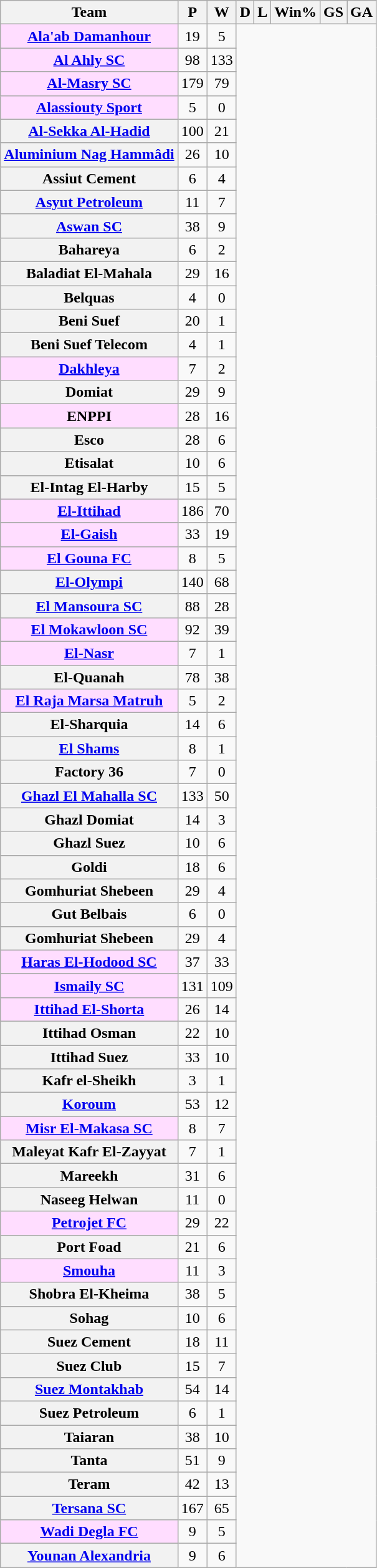<table class="wikitable plainrowheaders sortable" style="text-align:center">
<tr>
<th scope="col">Team</th>
<th scope="col">P</th>
<th scope="col">W</th>
<th scope="col">D</th>
<th scope="col">L</th>
<th scope="col">Win%</th>
<th scope="col">GS</th>
<th scope="col">GA</th>
</tr>
<tr>
<th scope="row" style=background:#FFDDFF><a href='#'>Ala'ab Damanhour</a> <br></th>
<td>19</td>
<td>5</td>
</tr>
<tr>
<th scope="row" style=background:#FFDDFF><a href='#'>Al Ahly SC</a> <br></th>
<td>98</td>
<td>133</td>
</tr>
<tr>
<th scope="row" style=background:#FFDDFF><a href='#'>Al-Masry SC</a> <br></th>
<td>179</td>
<td>79</td>
</tr>
<tr>
<th scope="row" style=background:#FFDDFF><a href='#'>Alassiouty Sport</a> <br></th>
<td>5</td>
<td>0</td>
</tr>
<tr>
<th scope="row"><a href='#'>Al-Sekka Al-Hadid</a><br></th>
<td>100</td>
<td>21</td>
</tr>
<tr>
<th scope="row"><a href='#'>Aluminium Nag Hammâdi</a><br></th>
<td>26</td>
<td>10</td>
</tr>
<tr>
<th scope="row">Assiut Cement<br></th>
<td>6</td>
<td>4</td>
</tr>
<tr>
<th scope="row"><a href='#'>Asyut Petroleum</a><br></th>
<td>11</td>
<td>7</td>
</tr>
<tr>
<th scope="row"><a href='#'>Aswan SC</a><br></th>
<td>38</td>
<td>9</td>
</tr>
<tr>
<th scope="row">Bahareya<br></th>
<td>6</td>
<td>2</td>
</tr>
<tr>
<th scope="row">Baladiat El-Mahala<br></th>
<td>29</td>
<td>16</td>
</tr>
<tr>
<th scope="row">Belquas<br></th>
<td>4</td>
<td>0</td>
</tr>
<tr>
<th scope="row">Beni Suef<br></th>
<td>20</td>
<td>1</td>
</tr>
<tr>
<th scope="row">Beni Suef Telecom<br></th>
<td>4</td>
<td>1</td>
</tr>
<tr>
<th scope="row" style=background:#FFDDFF><a href='#'>Dakhleya</a> <br></th>
<td>7</td>
<td>2</td>
</tr>
<tr>
<th scope="row">Domiat<br></th>
<td>29</td>
<td>9</td>
</tr>
<tr>
<th scope="row" style=background:#FFDDFF>ENPPI <br></th>
<td>28</td>
<td>16</td>
</tr>
<tr>
<th scope="row">Esco<br></th>
<td>28</td>
<td>6</td>
</tr>
<tr>
<th scope="row">Etisalat<br></th>
<td>10</td>
<td>6</td>
</tr>
<tr>
<th scope="row">El-Intag El-Harby<br></th>
<td>15</td>
<td>5</td>
</tr>
<tr>
<th scope="row" style=background:#FFDDFF><a href='#'>El-Ittihad</a> <br></th>
<td>186</td>
<td>70</td>
</tr>
<tr>
<th scope="row" style=background:#FFDDFF><a href='#'>El-Gaish</a> <br></th>
<td>33</td>
<td>19</td>
</tr>
<tr>
<th scope="row" style=background:#FFDDFF><a href='#'>El Gouna FC</a> <br></th>
<td>8</td>
<td>5</td>
</tr>
<tr>
<th scope="row"><a href='#'>El-Olympi</a><br></th>
<td>140</td>
<td>68</td>
</tr>
<tr>
<th scope="row"><a href='#'>El Mansoura SC</a><br></th>
<td>88</td>
<td>28</td>
</tr>
<tr>
<th scope="row" style=background:#FFDDFF><a href='#'>El Mokawloon SC</a> <br></th>
<td>92</td>
<td>39</td>
</tr>
<tr>
<th scope="row" style=background:#FFDDFF><a href='#'>El-Nasr</a> <br></th>
<td>7</td>
<td>1</td>
</tr>
<tr>
<th scope="row">El-Quanah<br></th>
<td>78</td>
<td>38</td>
</tr>
<tr>
<th scope="row" style=background:#FFDDFF><a href='#'>El Raja Marsa Matruh</a> <br></th>
<td>5</td>
<td>2</td>
</tr>
<tr>
<th scope="row">El-Sharquia<br></th>
<td>14</td>
<td>6</td>
</tr>
<tr>
<th scope="row"><a href='#'>El Shams</a><br></th>
<td>8</td>
<td>1</td>
</tr>
<tr>
<th scope="row">Factory 36<br></th>
<td>7</td>
<td>0</td>
</tr>
<tr>
<th scope="row"><a href='#'>Ghazl El Mahalla SC</a><br></th>
<td>133</td>
<td>50</td>
</tr>
<tr>
<th scope="row">Ghazl Domiat<br></th>
<td>14</td>
<td>3</td>
</tr>
<tr>
<th scope="row">Ghazl Suez<br></th>
<td>10</td>
<td>6</td>
</tr>
<tr>
<th scope="row">Goldi<br></th>
<td>18</td>
<td>6</td>
</tr>
<tr>
<th scope="row">Gomhuriat Shebeen<br></th>
<td>29</td>
<td>4</td>
</tr>
<tr>
<th scope="row">Gut Belbais<br></th>
<td>6</td>
<td>0</td>
</tr>
<tr>
<th scope="row">Gomhuriat Shebeen<br></th>
<td>29</td>
<td>4</td>
</tr>
<tr>
<th scope="row" style=background:#FFDDFF><a href='#'>Haras El-Hodood SC</a> <br></th>
<td>37</td>
<td>33</td>
</tr>
<tr>
<th scope="row" style=background:#FFDDFF><a href='#'>Ismaily SC</a> <br></th>
<td>131</td>
<td>109</td>
</tr>
<tr>
<th scope="row" style=background:#FFDDFF><a href='#'>Ittihad El-Shorta</a> <br></th>
<td>26</td>
<td>14</td>
</tr>
<tr>
<th scope="row">Ittihad Osman<br></th>
<td>22</td>
<td>10</td>
</tr>
<tr>
<th scope="row">Ittihad Suez<br></th>
<td>33</td>
<td>10</td>
</tr>
<tr>
<th scope="row">Kafr el-Sheikh<br></th>
<td>3</td>
<td>1</td>
</tr>
<tr>
<th scope="row"><a href='#'>Koroum</a><br></th>
<td>53</td>
<td>12</td>
</tr>
<tr>
<th scope="row" style=background:#FFDDFF><a href='#'>Misr El-Makasa SC</a> <br></th>
<td>8</td>
<td>7</td>
</tr>
<tr>
<th scope="row">Maleyat Kafr El-Zayyat<br></th>
<td>7</td>
<td>1</td>
</tr>
<tr>
<th scope="row">Mareekh<br></th>
<td>31</td>
<td>6</td>
</tr>
<tr>
<th scope="row">Naseeg Helwan<br></th>
<td>11</td>
<td>0</td>
</tr>
<tr>
<th scope="row" style=background:#FFDDFF><a href='#'>Petrojet FC</a> <br></th>
<td>29</td>
<td>22</td>
</tr>
<tr>
<th scope="row">Port Foad<br></th>
<td>21</td>
<td>6</td>
</tr>
<tr>
<th scope="row" style=background:#FFDDFF><a href='#'>Smouha</a> <br></th>
<td>11</td>
<td>3</td>
</tr>
<tr>
<th scope="row">Shobra El-Kheima<br></th>
<td>38</td>
<td>5</td>
</tr>
<tr>
<th scope="row">Sohag<br></th>
<td>10</td>
<td>6</td>
</tr>
<tr>
<th scope="row">Suez Cement<br></th>
<td>18</td>
<td>11</td>
</tr>
<tr>
<th scope="row">Suez Club<br></th>
<td>15</td>
<td>7</td>
</tr>
<tr>
<th scope="row"><a href='#'>Suez Montakhab</a><br></th>
<td>54</td>
<td>14</td>
</tr>
<tr>
<th scope="row">Suez Petroleum<br></th>
<td>6</td>
<td>1</td>
</tr>
<tr>
<th scope="row">Taiaran<br></th>
<td>38</td>
<td>10</td>
</tr>
<tr>
<th scope="row">Tanta<br></th>
<td>51</td>
<td>9</td>
</tr>
<tr>
<th scope="row">Teram<br></th>
<td>42</td>
<td>13</td>
</tr>
<tr>
<th scope="row"><a href='#'>Tersana SC</a><br></th>
<td>167</td>
<td>65</td>
</tr>
<tr>
<th scope="row" style=background:#FFDDFF><a href='#'>Wadi Degla FC</a> <br></th>
<td>9</td>
<td>5</td>
</tr>
<tr>
<th scope="row"><a href='#'>Younan Alexandria</a><br></th>
<td>9</td>
<td>6</td>
</tr>
</table>
